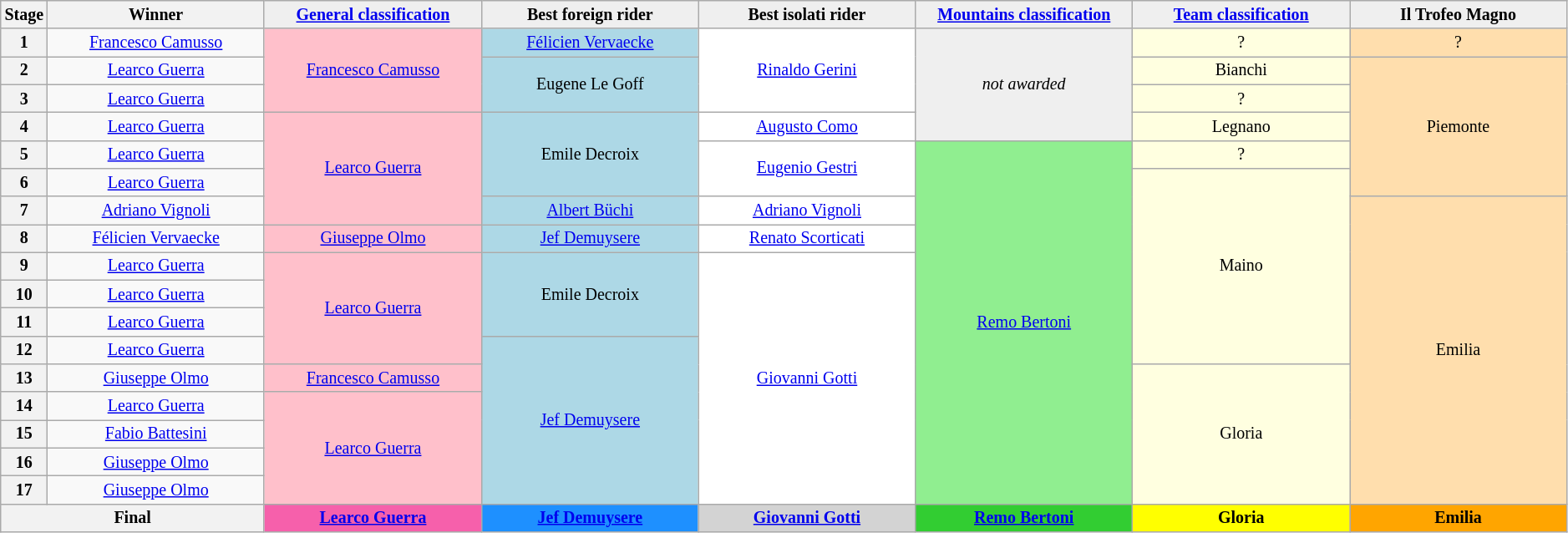<table class="wikitable" style="text-align: center; font-size:smaller;">
<tr style="background:#efefef;">
<th style="width:1%;">Stage</th>
<th style="width:14%;">Winner</th>
<th style="background:#efefef; width:14%;"><a href='#'>General classification</a><br></th>
<th style="background:#efefef; width:14%;">Best foreign rider</th>
<th style="background:#efefef; width:14%;">Best isolati rider</th>
<th style="background:#efefef; width:14%;"><a href='#'>Mountains classification</a></th>
<th style="background:#efefef; width:14%;"><a href='#'>Team classification</a></th>
<th style="background:#efefef; width:14%;">Il Trofeo Magno</th>
</tr>
<tr>
<th>1</th>
<td><a href='#'>Francesco Camusso</a></td>
<td style="background:pink;" rowspan="3"><a href='#'>Francesco Camusso</a></td>
<td style="background:lightblue;" rowspan="1"><a href='#'>Félicien Vervaecke</a></td>
<td style="background:white;" rowspan="3"><a href='#'>Rinaldo Gerini</a></td>
<td style="background:#EFEFEF;" rowspan="4"><em>not awarded</em></td>
<td style="background:lightyellow;" rowspan="1">?</td>
<td style="background:navajowhite;" rowspan="1">?</td>
</tr>
<tr>
<th>2</th>
<td><a href='#'>Learco Guerra</a></td>
<td style="background:lightblue;" rowspan="2">Eugene Le Goff</td>
<td style="background:lightyellow;" rowspan="1">Bianchi</td>
<td style="background:navajowhite;" rowspan="5">Piemonte</td>
</tr>
<tr>
<th>3</th>
<td><a href='#'>Learco Guerra</a></td>
<td style="background:lightyellow;" rowspan="1">?</td>
</tr>
<tr>
<th>4</th>
<td><a href='#'>Learco Guerra</a></td>
<td style="background:pink;" rowspan="4"><a href='#'>Learco Guerra</a></td>
<td style="background:lightblue;" rowspan="3">Emile Decroix</td>
<td style="background:white;" rowspan="1"><a href='#'>Augusto Como</a></td>
<td style="background:lightyellow;" rowspan="1">Legnano</td>
</tr>
<tr>
<th>5</th>
<td><a href='#'>Learco Guerra</a></td>
<td style="background:white;" rowspan="2"><a href='#'>Eugenio Gestri</a></td>
<td style="background:lightgreen;" rowspan="13"><a href='#'>Remo Bertoni</a></td>
<td style="background:lightyellow;" rowspan="1">?</td>
</tr>
<tr>
<th>6</th>
<td><a href='#'>Learco Guerra</a></td>
<td style="background:lightyellow;" rowspan="7">Maino</td>
</tr>
<tr>
<th>7</th>
<td><a href='#'>Adriano Vignoli</a></td>
<td style="background:lightblue;" rowspan="1"><a href='#'>Albert Büchi</a></td>
<td style="background:white;" rowspan="1"><a href='#'>Adriano Vignoli</a></td>
<td style="background:navajowhite;" rowspan="11">Emilia</td>
</tr>
<tr>
<th>8</th>
<td><a href='#'>Félicien Vervaecke</a></td>
<td style="background:pink;" rowspan="1"><a href='#'>Giuseppe Olmo</a></td>
<td style="background:lightblue;" rowspan="1"><a href='#'>Jef Demuysere</a></td>
<td style="background:white;" rowspan="1"><a href='#'>Renato Scorticati</a></td>
</tr>
<tr>
<th>9</th>
<td><a href='#'>Learco Guerra</a></td>
<td style="background:pink;" rowspan="4"><a href='#'>Learco Guerra</a></td>
<td style="background:lightblue;" rowspan="3">Emile Decroix</td>
<td style="background:white;" rowspan="9"><a href='#'>Giovanni Gotti</a></td>
</tr>
<tr>
<th>10</th>
<td><a href='#'>Learco Guerra</a></td>
</tr>
<tr>
<th>11</th>
<td><a href='#'>Learco Guerra</a></td>
</tr>
<tr>
<th>12</th>
<td><a href='#'>Learco Guerra</a></td>
<td style="background:lightblue;" rowspan="6"><a href='#'>Jef Demuysere</a></td>
</tr>
<tr>
<th>13</th>
<td><a href='#'>Giuseppe Olmo</a></td>
<td style="background:pink;" rowspan="1"><a href='#'>Francesco Camusso</a></td>
<td style="background:lightyellow;" rowspan="5">Gloria</td>
</tr>
<tr>
<th>14</th>
<td><a href='#'>Learco Guerra</a></td>
<td style="background:pink;" rowspan="4"><a href='#'>Learco Guerra</a></td>
</tr>
<tr>
<th>15</th>
<td><a href='#'>Fabio Battesini</a></td>
</tr>
<tr>
<th>16</th>
<td><a href='#'>Giuseppe Olmo</a></td>
</tr>
<tr>
<th>17</th>
<td><a href='#'>Giuseppe Olmo</a></td>
</tr>
<tr>
<th colspan=2><strong>Final</strong></th>
<th style="background:#F660AB;"><strong><a href='#'>Learco Guerra</a></strong></th>
<th style="background:dodgerblue;"><strong><a href='#'>Jef Demuysere</a></strong></th>
<th style="background:lightgray;"><a href='#'>Giovanni Gotti</a></th>
<th style="background:#32CD32;"><strong><a href='#'>Remo Bertoni</a></strong></th>
<th style="background:yellow;"><strong>Gloria</strong></th>
<th style="background:orange;"><strong>Emilia</strong></th>
</tr>
</table>
